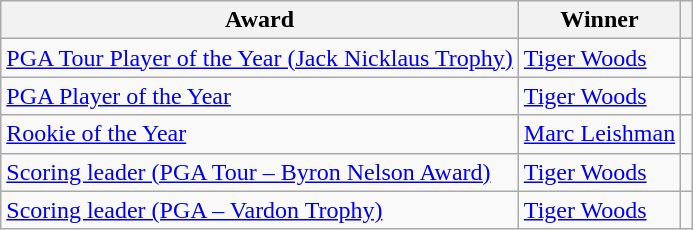<table class="wikitable">
<tr>
<th>Award</th>
<th>Winner</th>
<th></th>
</tr>
<tr>
<td><a href='#'>PGA Tour Player of the Year (Jack Nicklaus Trophy)</a></td>
<td> <a href='#'>Tiger Woods</a></td>
<td></td>
</tr>
<tr>
<td><a href='#'>PGA Player of the Year</a></td>
<td> <a href='#'>Tiger Woods</a></td>
<td></td>
</tr>
<tr>
<td><a href='#'>Rookie of the Year</a></td>
<td> <a href='#'>Marc Leishman</a></td>
<td></td>
</tr>
<tr>
<td><a href='#'>Scoring leader (PGA Tour – Byron Nelson Award)</a></td>
<td> <a href='#'>Tiger Woods</a></td>
<td></td>
</tr>
<tr>
<td><a href='#'>Scoring leader (PGA – Vardon Trophy)</a></td>
<td> <a href='#'>Tiger Woods</a></td>
<td></td>
</tr>
</table>
